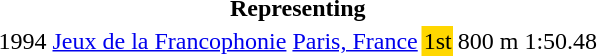<table>
<tr>
<th colspan="6">Representing </th>
</tr>
<tr>
<td>1994</td>
<td><a href='#'>Jeux de la Francophonie</a></td>
<td><a href='#'>Paris, France</a></td>
<td bgcolor="gold">1st</td>
<td>800 m</td>
<td>1:50.48</td>
</tr>
</table>
